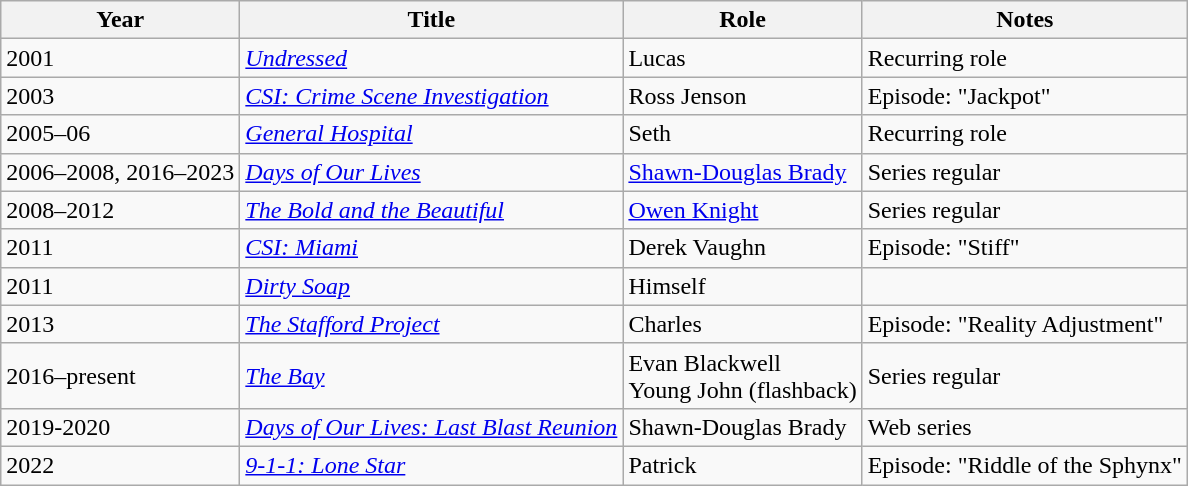<table class="wikitable sortable">
<tr>
<th>Year</th>
<th>Title</th>
<th>Role</th>
<th class="unsortable">Notes</th>
</tr>
<tr>
<td>2001</td>
<td><em><a href='#'>Undressed</a></em></td>
<td>Lucas</td>
<td>Recurring role</td>
</tr>
<tr>
<td>2003</td>
<td><em><a href='#'>CSI: Crime Scene Investigation</a></em></td>
<td>Ross Jenson</td>
<td>Episode: "Jackpot"</td>
</tr>
<tr>
<td>2005–06</td>
<td><em><a href='#'>General Hospital</a></em></td>
<td>Seth</td>
<td>Recurring role</td>
</tr>
<tr>
<td>2006–2008, 2016–2023</td>
<td><em><a href='#'>Days of Our Lives</a></em></td>
<td><a href='#'>Shawn-Douglas Brady</a></td>
<td>Series regular</td>
</tr>
<tr>
<td>2008–2012</td>
<td><em><a href='#'>The Bold and the Beautiful</a></em></td>
<td><a href='#'>Owen Knight</a></td>
<td>Series regular</td>
</tr>
<tr>
<td>2011</td>
<td><em><a href='#'>CSI: Miami</a></em></td>
<td>Derek Vaughn</td>
<td>Episode: "Stiff"</td>
</tr>
<tr>
<td>2011</td>
<td><em><a href='#'>Dirty Soap</a></em></td>
<td>Himself</td>
<td></td>
</tr>
<tr>
<td>2013</td>
<td><em><a href='#'>The Stafford Project</a></em></td>
<td>Charles</td>
<td>Episode: "Reality Adjustment"</td>
</tr>
<tr>
<td>2016–present</td>
<td><em><a href='#'>The Bay</a></em></td>
<td>Evan Blackwell <br> Young John (flashback)</td>
<td>Series regular</td>
</tr>
<tr>
<td>2019-2020</td>
<td><em><a href='#'>Days of Our Lives: Last Blast Reunion</a></em></td>
<td>Shawn-Douglas Brady</td>
<td>Web series</td>
</tr>
<tr>
<td>2022</td>
<td><em><a href='#'>9-1-1: Lone Star</a></em></td>
<td>Patrick</td>
<td>Episode: "Riddle of the Sphynx"</td>
</tr>
</table>
